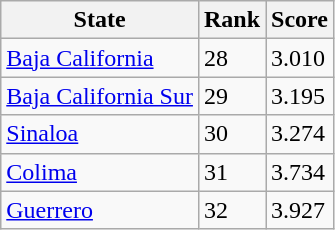<table class="wikitable">
<tr>
<th><strong>State</strong></th>
<th><strong>Rank</strong></th>
<th><strong>Score</strong></th>
</tr>
<tr>
<td><a href='#'>Baja California</a></td>
<td>28</td>
<td>3.010</td>
</tr>
<tr>
<td><a href='#'>Baja California Sur</a></td>
<td>29</td>
<td>3.195</td>
</tr>
<tr>
<td><a href='#'>Sinaloa</a></td>
<td>30</td>
<td>3.274</td>
</tr>
<tr>
<td><a href='#'>Colima</a></td>
<td>31</td>
<td>3.734</td>
</tr>
<tr>
<td><a href='#'>Guerrero</a></td>
<td>32</td>
<td>3.927</td>
</tr>
</table>
